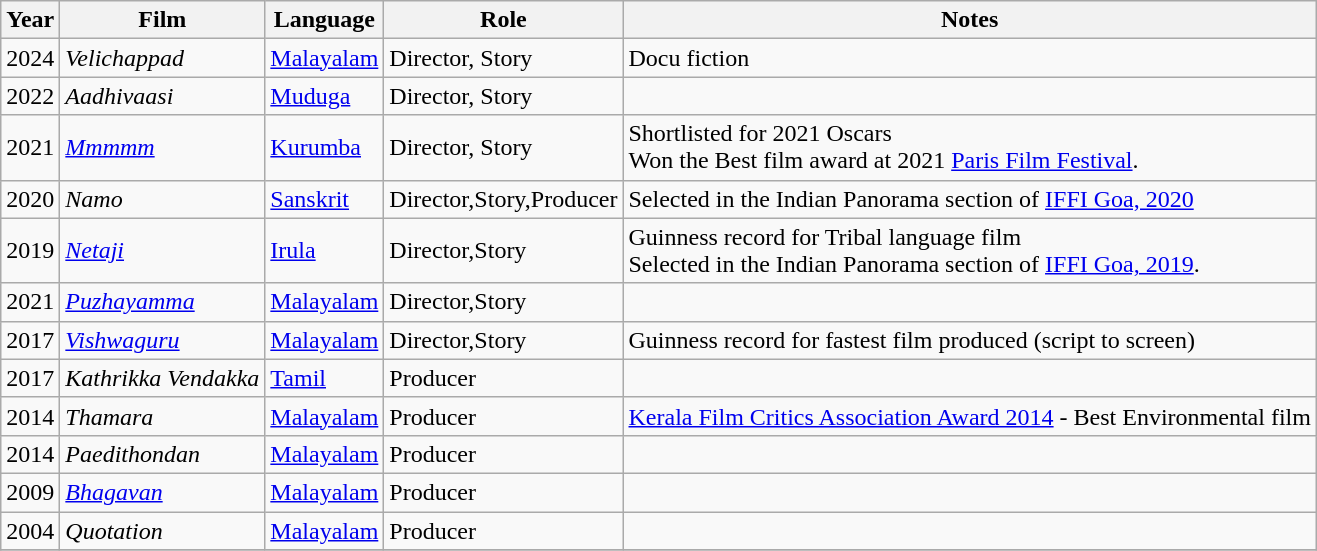<table class="wikitable sortable">
<tr>
<th>Year</th>
<th>Film</th>
<th>Language</th>
<th>Role</th>
<th class="unsortable">Notes</th>
</tr>
<tr>
<td>2024</td>
<td><em>Velichappad</em></td>
<td><a href='#'>Malayalam</a></td>
<td>Director, Story</td>
<td>Docu fiction</td>
</tr>
<tr>
<td>2022</td>
<td><em>Aadhivaasi</em></td>
<td><a href='#'>Muduga</a></td>
<td>Director, Story</td>
<td></td>
</tr>
<tr>
<td>2021</td>
<td><em><a href='#'>Mmmmm</a></em></td>
<td><a href='#'>Kurumba</a></td>
<td>Director, Story </td>
<td>Shortlisted for 2021 Oscars<br> Won the Best film award at 2021 <a href='#'>Paris Film Festival</a>.</td>
</tr>
<tr>
<td>2020</td>
<td><em>Namo</em></td>
<td><a href='#'>Sanskrit</a></td>
<td>Director,Story,Producer</td>
<td>Selected in the Indian Panorama section of <a href='#'>IFFI Goa, 2020</a></td>
</tr>
<tr>
<td>2019</td>
<td><em><a href='#'>Netaji</a></em></td>
<td><a href='#'>Irula</a></td>
<td>Director,Story</td>
<td>Guinness record for Tribal language film<br>Selected in the Indian Panorama section of <a href='#'>IFFI Goa, 2019</a>.</td>
</tr>
<tr>
<td>2021</td>
<td><em><a href='#'>Puzhayamma</a></em></td>
<td><a href='#'>Malayalam</a></td>
<td>Director,Story</td>
<td></td>
</tr>
<tr>
<td>2017</td>
<td><em><a href='#'>Vishwaguru</a></em></td>
<td><a href='#'>Malayalam</a></td>
<td>Director,Story</td>
<td>Guinness record for fastest film produced (script to screen)</td>
</tr>
<tr>
<td>2017</td>
<td><em>Kathrikka Vendakka</em></td>
<td><a href='#'>Tamil</a></td>
<td>Producer</td>
<td></td>
</tr>
<tr>
<td>2014</td>
<td><em>Thamara</em></td>
<td><a href='#'>Malayalam</a></td>
<td>Producer</td>
<td><a href='#'>Kerala Film Critics Association Award 2014</a> - Best Environmental film</td>
</tr>
<tr>
<td>2014</td>
<td><em>Paedithondan</em></td>
<td><a href='#'>Malayalam</a></td>
<td>Producer</td>
<td></td>
</tr>
<tr>
<td>2009</td>
<td><em><a href='#'>Bhagavan</a></em></td>
<td><a href='#'>Malayalam</a></td>
<td>Producer</td>
<td></td>
</tr>
<tr>
<td>2004</td>
<td><em>Quotation</em></td>
<td><a href='#'>Malayalam</a></td>
<td>Producer</td>
<td></td>
</tr>
<tr>
</tr>
</table>
